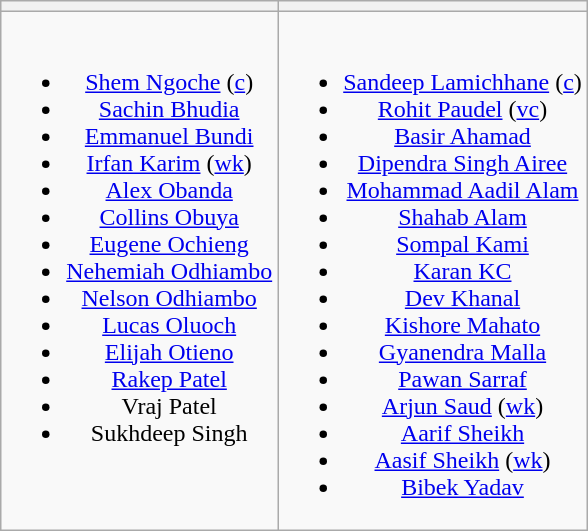<table class="wikitable" style="text-align:center; margin:auto">
<tr>
<th></th>
<th></th>
</tr>
<tr style="vertical-align:top">
<td><br><ul><li><a href='#'>Shem Ngoche</a> (<a href='#'>c</a>)</li><li><a href='#'>Sachin Bhudia</a></li><li><a href='#'>Emmanuel Bundi</a></li><li><a href='#'>Irfan Karim</a> (<a href='#'>wk</a>)</li><li><a href='#'>Alex Obanda</a></li><li><a href='#'>Collins Obuya</a></li><li><a href='#'>Eugene Ochieng</a></li><li><a href='#'>Nehemiah Odhiambo</a></li><li><a href='#'>Nelson Odhiambo</a></li><li><a href='#'>Lucas Oluoch</a></li><li><a href='#'>Elijah Otieno</a></li><li><a href='#'>Rakep Patel</a></li><li>Vraj Patel</li><li>Sukhdeep Singh</li></ul></td>
<td><br><ul><li><a href='#'>Sandeep Lamichhane</a> (<a href='#'>c</a>)</li><li><a href='#'>Rohit Paudel</a> (<a href='#'>vc</a>)</li><li><a href='#'>Basir Ahamad</a></li><li><a href='#'>Dipendra Singh Airee</a></li><li><a href='#'>Mohammad Aadil Alam</a></li><li><a href='#'>Shahab Alam</a></li><li><a href='#'>Sompal Kami</a></li><li><a href='#'>Karan KC</a></li><li><a href='#'>Dev Khanal</a></li><li><a href='#'>Kishore Mahato</a></li><li><a href='#'>Gyanendra Malla</a></li><li><a href='#'>Pawan Sarraf</a></li><li><a href='#'>Arjun Saud</a> (<a href='#'>wk</a>)</li><li><a href='#'>Aarif Sheikh</a></li><li><a href='#'>Aasif Sheikh</a> (<a href='#'>wk</a>)</li><li><a href='#'>Bibek Yadav</a></li></ul></td>
</tr>
</table>
